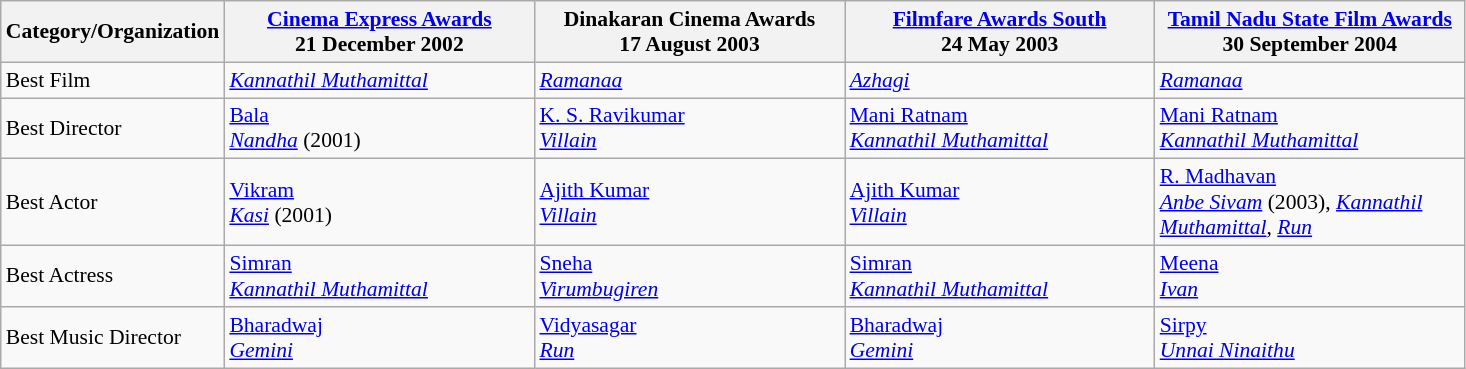<table class="wikitable" style="font-size: 90%;">
<tr>
<th rowspan="1" style="width:20px;">Category/Organization</th>
<th rowspan="1" style="width:200px;"><a href='#'>Cinema Express Awards</a><br> 21 December 2002</th>
<th rowspan="1" style="width:200px;">Dinakaran Cinema Awards<br> 17 August 2003</th>
<th rowspan="1" style="width:200px;"><a href='#'>Filmfare Awards South</a><br>24 May 2003</th>
<th rowspan="1" style="width:200px;"><a href='#'>Tamil Nadu State Film Awards</a><br>30 September 2004</th>
</tr>
<tr>
<td>Best Film</td>
<td><em><a href='#'>Kannathil Muthamittal</a></em></td>
<td><em><a href='#'>Ramanaa</a></em></td>
<td><em><a href='#'>Azhagi</a></em></td>
<td><em><a href='#'>Ramanaa</a></em></td>
</tr>
<tr>
<td>Best Director</td>
<td><a href='#'>Bala</a><br><em><a href='#'>Nandha</a></em> (2001)</td>
<td><a href='#'>K. S. Ravikumar</a><br><em><a href='#'>Villain</a></em></td>
<td><a href='#'>Mani Ratnam</a><br><em><a href='#'>Kannathil Muthamittal</a></em></td>
<td><a href='#'>Mani Ratnam</a><br><em><a href='#'>Kannathil Muthamittal</a></em></td>
</tr>
<tr>
<td>Best Actor</td>
<td><a href='#'>Vikram</a><br><em><a href='#'>Kasi</a></em> (2001)</td>
<td><a href='#'>Ajith Kumar</a><br><em><a href='#'>Villain</a></em></td>
<td><a href='#'>Ajith Kumar</a><br><em><a href='#'>Villain</a></em></td>
<td><a href='#'>R. Madhavan</a><br><em><a href='#'>Anbe Sivam</a></em> (2003), <em><a href='#'>Kannathil Muthamittal</a></em>, <em><a href='#'>Run</a></em></td>
</tr>
<tr>
<td>Best Actress</td>
<td><a href='#'>Simran</a><br><em><a href='#'>Kannathil Muthamittal</a></em></td>
<td><a href='#'>Sneha</a><br><em><a href='#'>Virumbugiren</a></em></td>
<td><a href='#'>Simran</a><br><em><a href='#'>Kannathil Muthamittal</a></em></td>
<td><a href='#'>Meena</a><br><em><a href='#'>Ivan</a></em></td>
</tr>
<tr>
<td>Best Music Director</td>
<td><a href='#'>Bharadwaj</a><br><em><a href='#'>Gemini</a></em></td>
<td><a href='#'>Vidyasagar</a><br><em><a href='#'>Run</a></em></td>
<td><a href='#'>Bharadwaj</a><br><em><a href='#'>Gemini</a></em></td>
<td><a href='#'>Sirpy</a><br><em><a href='#'>Unnai Ninaithu</a></em></td>
</tr>
</table>
